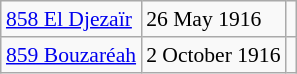<table class="wikitable" align=right style="margin-top: 0; margin-left: 1em; font-size: 0.9em;">
<tr>
<td><a href='#'>858 El Djezaïr</a></td>
<td>26 May 1916</td>
<td></td>
</tr>
<tr>
<td><a href='#'>859 Bouzaréah</a></td>
<td>2 October 1916</td>
<td></td>
</tr>
</table>
